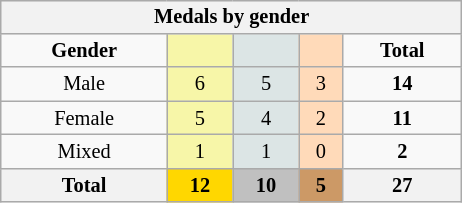<table class="wikitable" style="font-size:85%; float:right; clear:right; min-width:308px">
<tr style="background:#efefef;">
<th colspan=5>Medals by gender</th>
</tr>
<tr align=center>
<td><strong>Gender</strong></td>
<td bgcolor=#f7f6a8></td>
<td bgcolor=#dce5e5></td>
<td bgcolor=#ffdab9></td>
<td><strong>Total</strong></td>
</tr>
<tr align=center>
<td>Male</td>
<td style="background:#F7F6A8;">6</td>
<td style="background:#DCE5E5;">5</td>
<td style="background:#FFDAB9;">3</td>
<td><strong>14</strong></td>
</tr>
<tr align=center>
<td>Female</td>
<td style="background:#F7F6A8;">5</td>
<td style="background:#DCE5E5;">4</td>
<td style="background:#FFDAB9;">2</td>
<td><strong>11</strong></td>
</tr>
<tr align=center>
<td>Mixed</td>
<td style="background:#F7F6A8;">1</td>
<td style="background:#DCE5E5;">1</td>
<td style="background:#FFDAB9;">0</td>
<td><strong>2</strong></td>
</tr>
<tr align=center>
<th>Total</th>
<th style="background:gold;">12</th>
<th style="background:silver;">10</th>
<th style="background:#c96;">5</th>
<th>27</th>
</tr>
</table>
